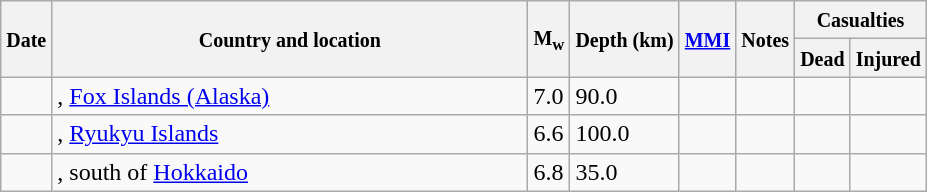<table class="wikitable sortable sort-under" style="border:1px black; margin-left:1em;">
<tr>
<th rowspan="2"><small>Date</small></th>
<th rowspan="2" style="width: 310px"><small>Country and location</small></th>
<th rowspan="2"><small>M<sub>w</sub></small></th>
<th rowspan="2"><small>Depth (km)</small></th>
<th rowspan="2"><small><a href='#'>MMI</a></small></th>
<th rowspan="2" class="unsortable"><small>Notes</small></th>
<th colspan="2"><small>Casualties</small></th>
</tr>
<tr>
<th><small>Dead</small></th>
<th><small>Injured</small></th>
</tr>
<tr>
<td></td>
<td>, <a href='#'>Fox Islands (Alaska)</a></td>
<td>7.0</td>
<td>90.0</td>
<td></td>
<td></td>
<td></td>
<td></td>
</tr>
<tr>
<td></td>
<td>, <a href='#'>Ryukyu Islands</a></td>
<td>6.6</td>
<td>100.0</td>
<td></td>
<td></td>
<td></td>
<td></td>
</tr>
<tr>
<td></td>
<td>, south of <a href='#'>Hokkaido</a></td>
<td>6.8</td>
<td>35.0</td>
<td></td>
<td></td>
<td></td>
<td></td>
</tr>
</table>
